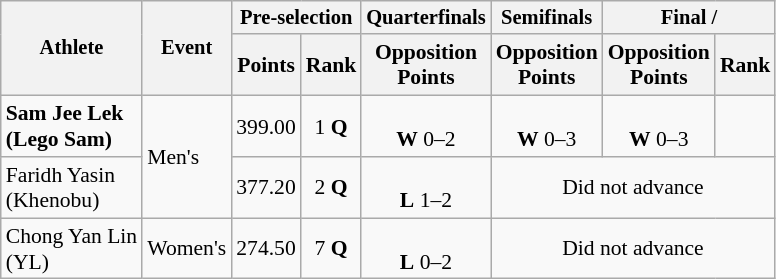<table class="wikitable" style="font-size:90%">
<tr style="font-size:95%">
<th rowspan="2">Athlete</th>
<th rowspan="2">Event</th>
<th colspan="2">Pre-selection</th>
<th>Quarterfinals</th>
<th>Semifinals</th>
<th colspan="2">Final / </th>
</tr>
<tr>
<th>Points</th>
<th>Rank</th>
<th>Opposition<br>Points</th>
<th>Opposition<br>Points</th>
<th>Opposition<br>Points</th>
<th>Rank</th>
</tr>
<tr align="center">
<td align="left"><strong>Sam Jee Lek<br>(Lego Sam)</strong></td>
<td rowspan="2" align="left">Men's</td>
<td>399.00</td>
<td>1 <strong>Q</strong></td>
<td><br><strong>W</strong> 0–2</td>
<td><br><strong>W</strong> 0–3</td>
<td><br><strong>W</strong> 0–3</td>
<td></td>
</tr>
<tr align="center">
<td align="left">Faridh Yasin<br>(Khenobu)</td>
<td>377.20</td>
<td>2 <strong>Q</strong></td>
<td><br><strong>L</strong> 1–2</td>
<td colspan="3">Did not advance</td>
</tr>
<tr align="center">
<td align="left">Chong Yan Lin<br>(YL)</td>
<td>Women's</td>
<td>274.50</td>
<td>7 <strong>Q</strong></td>
<td><br><strong>L</strong> 0–2</td>
<td colspan=3>Did not advance</td>
</tr>
</table>
